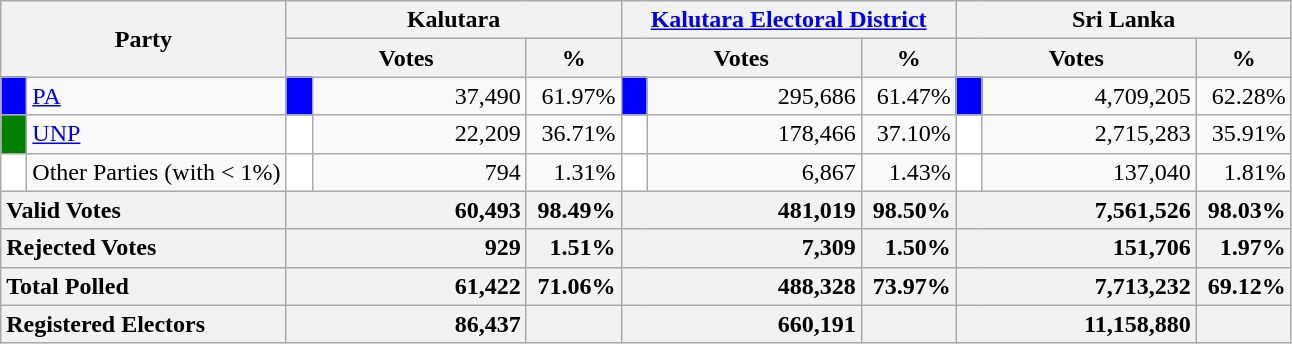<table class="wikitable">
<tr>
<th colspan="2" width="144px"rowspan="2">Party</th>
<th colspan="3" width="216px">Kalutara</th>
<th colspan="3" width="216px"><a href='#'>Kalutara Electoral District</a></th>
<th colspan="3" width="216px">Sri Lanka</th>
</tr>
<tr>
<th colspan="2" width="144px">Votes</th>
<th>%</th>
<th colspan="2" width="144px">Votes</th>
<th>%</th>
<th colspan="2" width="144px">Votes</th>
<th>%</th>
</tr>
<tr>
<td style="background-color:blue;" width="10px"></td>
<td style="text-align:left;"><a href='#'>PA</a></td>
<td style="background-color:blue;" width="10px"></td>
<td style="text-align:right;">37,490</td>
<td style="text-align:right;">61.97%</td>
<td style="background-color:blue;" width="10px"></td>
<td style="text-align:right;">295,686</td>
<td style="text-align:right;">61.47%</td>
<td style="background-color:blue;" width="10px"></td>
<td style="text-align:right;">4,709,205</td>
<td style="text-align:right;">62.28%</td>
</tr>
<tr>
<td style="background-color:green;" width="10px"></td>
<td style="text-align:left;"><a href='#'>UNP</a></td>
<td style="background-color:white;" width="10px"></td>
<td style="text-align:right;">22,209</td>
<td style="text-align:right;">36.71%</td>
<td style="background-color:white;" width="10px"></td>
<td style="text-align:right;">178,466</td>
<td style="text-align:right;">37.10%</td>
<td style="background-color:white;" width="10px"></td>
<td style="text-align:right;">2,715,283</td>
<td style="text-align:right;">35.91%</td>
</tr>
<tr>
<td style="background-color:white;" width="10px"></td>
<td style="text-align:left;">Other Parties (with < 1%)</td>
<td style="background-color:white;" width="10px"></td>
<td style="text-align:right;">794</td>
<td style="text-align:right;">1.31%</td>
<td style="background-color:white;" width="10px"></td>
<td style="text-align:right;">6,867</td>
<td style="text-align:right;">1.43%</td>
<td style="background-color:white;" width="10px"></td>
<td style="text-align:right;">137,040</td>
<td style="text-align:right;">1.81%</td>
</tr>
<tr>
<th colspan="2" width="144px"style="text-align:left;">Valid Votes</th>
<th style="text-align:right;"colspan="2" width="144px">60,493</th>
<th style="text-align:right;">98.49%</th>
<th style="text-align:right;"colspan="2" width="144px">481,019</th>
<th style="text-align:right;">98.50%</th>
<th style="text-align:right;"colspan="2" width="144px">7,561,526</th>
<th style="text-align:right;">98.03%</th>
</tr>
<tr>
<th colspan="2" width="144px"style="text-align:left;">Rejected Votes</th>
<th style="text-align:right;"colspan="2" width="144px">929</th>
<th style="text-align:right;">1.51%</th>
<th style="text-align:right;"colspan="2" width="144px">7,309</th>
<th style="text-align:right;">1.50%</th>
<th style="text-align:right;"colspan="2" width="144px">151,706</th>
<th style="text-align:right;">1.97%</th>
</tr>
<tr>
<th colspan="2" width="144px"style="text-align:left;">Total Polled</th>
<th style="text-align:right;"colspan="2" width="144px">61,422</th>
<th style="text-align:right;">71.06%</th>
<th style="text-align:right;"colspan="2" width="144px">488,328</th>
<th style="text-align:right;">73.97%</th>
<th style="text-align:right;"colspan="2" width="144px">7,713,232</th>
<th style="text-align:right;">69.12%</th>
</tr>
<tr>
<th colspan="2" width="144px"style="text-align:left;">Registered Electors</th>
<th style="text-align:right;"colspan="2" width="144px">86,437</th>
<th></th>
<th style="text-align:right;"colspan="2" width="144px">660,191</th>
<th></th>
<th style="text-align:right;"colspan="2" width="144px">11,158,880</th>
<th></th>
</tr>
</table>
